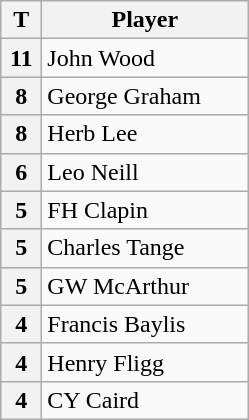<table class="wikitable" style="text-align:center;">
<tr>
<th width="20">T</th>
<th width="130">Player</th>
</tr>
<tr>
<th>11</th>
<td style="text-align:left;"> John Wood</td>
</tr>
<tr>
<th>8</th>
<td style="text-align:left;"> George Graham</td>
</tr>
<tr>
<th>8</th>
<td style="text-align:left;"> Herb Lee</td>
</tr>
<tr>
<th>6</th>
<td style="text-align:left;"> Leo Neill</td>
</tr>
<tr>
<th>5</th>
<td style="text-align:left;"> FH Clapin</td>
</tr>
<tr>
<th>5</th>
<td style="text-align:left;"> Charles Tange</td>
</tr>
<tr>
<th>5</th>
<td style="text-align:left;"> GW McArthur</td>
</tr>
<tr>
<th>4</th>
<td style="text-align:left;"> Francis Baylis</td>
</tr>
<tr>
<th>4</th>
<td style="text-align:left;"> Henry Fligg</td>
</tr>
<tr>
<th>4</th>
<td style="text-align:left;"> CY Caird</td>
</tr>
</table>
